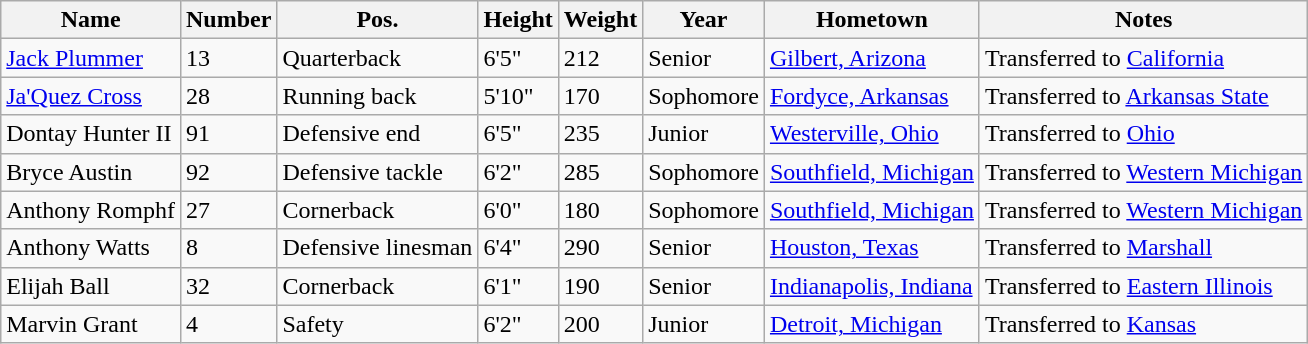<table class="wikitable sortable">
<tr>
<th>Name</th>
<th>Number</th>
<th>Pos.</th>
<th>Height</th>
<th>Weight</th>
<th>Year</th>
<th>Hometown</th>
<th>Notes</th>
</tr>
<tr>
<td><a href='#'>Jack Plummer</a></td>
<td>13</td>
<td>Quarterback</td>
<td>6'5"</td>
<td>212</td>
<td>Senior</td>
<td><a href='#'>Gilbert, Arizona</a></td>
<td>Transferred to <a href='#'>California</a></td>
</tr>
<tr>
<td><a href='#'>Ja'Quez Cross</a></td>
<td>28</td>
<td>Running back</td>
<td>5'10"</td>
<td>170</td>
<td>Sophomore</td>
<td><a href='#'>Fordyce, Arkansas</a></td>
<td>Transferred to <a href='#'>Arkansas State</a></td>
</tr>
<tr>
<td>Dontay Hunter II</td>
<td>91</td>
<td>Defensive end</td>
<td>6'5"</td>
<td>235</td>
<td>Junior</td>
<td><a href='#'>Westerville, Ohio</a></td>
<td>Transferred to <a href='#'>Ohio</a></td>
</tr>
<tr>
<td>Bryce Austin</td>
<td>92</td>
<td>Defensive tackle</td>
<td>6'2"</td>
<td>285</td>
<td>Sophomore</td>
<td><a href='#'>Southfield, Michigan</a></td>
<td>Transferred to <a href='#'>Western Michigan</a></td>
</tr>
<tr>
<td>Anthony Romphf</td>
<td>27</td>
<td>Cornerback</td>
<td>6'0"</td>
<td>180</td>
<td>Sophomore</td>
<td><a href='#'>Southfield, Michigan</a></td>
<td>Transferred to <a href='#'>Western Michigan</a></td>
</tr>
<tr>
<td>Anthony Watts</td>
<td>8</td>
<td>Defensive linesman</td>
<td>6'4"</td>
<td>290</td>
<td>Senior</td>
<td><a href='#'>Houston, Texas</a></td>
<td>Transferred to <a href='#'>Marshall</a></td>
</tr>
<tr>
<td>Elijah Ball</td>
<td>32</td>
<td>Cornerback</td>
<td>6'1"</td>
<td>190</td>
<td>Senior</td>
<td><a href='#'>Indianapolis, Indiana</a></td>
<td>Transferred to <a href='#'>Eastern Illinois</a></td>
</tr>
<tr>
<td>Marvin Grant</td>
<td>4</td>
<td>Safety</td>
<td>6'2"</td>
<td>200</td>
<td>Junior</td>
<td><a href='#'>Detroit, Michigan</a></td>
<td>Transferred to <a href='#'>Kansas</a></td>
</tr>
</table>
